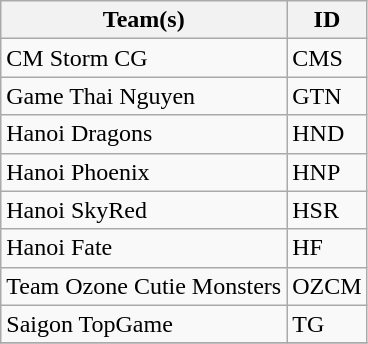<table class="wikitable">
<tr>
<th>Team(s)</th>
<th>ID</th>
</tr>
<tr>
<td> CM Storm CG</td>
<td>CMS</td>
</tr>
<tr>
<td> Game Thai Nguyen</td>
<td>GTN</td>
</tr>
<tr>
<td> Hanoi Dragons</td>
<td>HND</td>
</tr>
<tr>
<td> Hanoi Phoenix</td>
<td>HNP</td>
</tr>
<tr>
<td> Hanoi SkyRed</td>
<td>HSR</td>
</tr>
<tr>
<td> Hanoi Fate</td>
<td>HF</td>
</tr>
<tr>
<td> Team Ozone Cutie Monsters</td>
<td>OZCM</td>
</tr>
<tr>
<td> Saigon TopGame </td>
<td>TG</td>
</tr>
<tr>
</tr>
</table>
